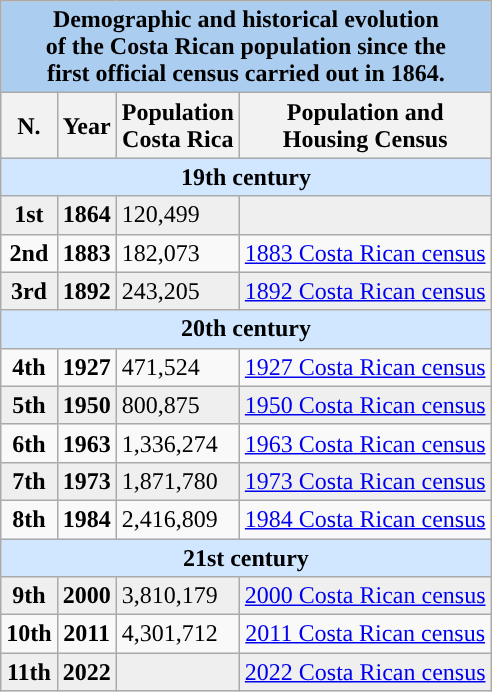<table class="wikitable">
<tr>
<th colspan= "4" style="text-align:center; background:#abcdef;">Demographic and historical evolution <br>of the Costa Rican population since the <br> first official census carried out in 1864.</th>
</tr>
<tr>
<th>N.</th>
<th>Year</th>
<th>Population<br>Costa Rica</th>
<th>Population and <br> Housing Census</th>
</tr>
<tr align="center">
<td colspan="4" style="background:#D0E7FF"><strong>19th century</strong></td>
</tr>
<tr align="center" style="background:#efefef; color:black">
<td><strong>1st</strong></td>
<td><strong>1864</strong></td>
<td align="left"> 120,499</td>
<td></td>
</tr>
<tr align="center">
<td><strong>2nd</strong></td>
<td><strong>1883</strong></td>
<td align="left"> 182,073</td>
<td><a href='#'>1883 Costa Rican census</a></td>
</tr>
<tr align="center" style="background:#efefef; color:black">
<td><strong>3rd</strong></td>
<td><strong>1892</strong></td>
<td align="left"> 243,205</td>
<td><a href='#'>1892 Costa Rican census</a></td>
</tr>
<tr align="center">
<td colspan="4" style="background:#D0E7FF"><strong>20th century</strong></td>
</tr>
<tr align="center">
<td><strong>4th</strong></td>
<td><strong>1927</strong></td>
<td align="left"> 471,524</td>
<td><a href='#'>1927 Costa Rican census</a></td>
</tr>
<tr align="center" style="background:#efefef; color:black">
<td><strong>5th</strong></td>
<td><strong>1950</strong></td>
<td align="left"> 800,875</td>
<td><a href='#'>1950 Costa Rican census</a></td>
</tr>
<tr align="center">
<td><strong>6th</strong></td>
<td><strong>1963</strong></td>
<td align="left"> 1,336,274</td>
<td><a href='#'>1963 Costa Rican census</a></td>
</tr>
<tr align="center" style="background:#efefef; color:black">
<td><strong>7th</strong></td>
<td><strong>1973</strong></td>
<td align="left"> 1,871,780</td>
<td><a href='#'>1973 Costa Rican census</a></td>
</tr>
<tr align="center">
<td><strong>8th</strong></td>
<td><strong>1984</strong></td>
<td align="left"> 2,416,809</td>
<td><a href='#'>1984 Costa Rican census</a></td>
</tr>
<tr align="center">
<td colspan="4" style="background:#D0E7FF"><strong>21st century</strong></td>
</tr>
<tr align="center" style="background:#efefef; color:black">
<td><strong>9th</strong></td>
<td><strong>2000</strong></td>
<td align="left"> 3,810,179</td>
<td><a href='#'>2000 Costa Rican census</a></td>
</tr>
<tr align="center">
<td><strong>10th</strong></td>
<td><strong>2011</strong></td>
<td align="left"> 4,301,712</td>
<td><a href='#'>2011 Costa Rican census</a></td>
</tr>
<tr align="center" style="background:#efefef; color:black">
<td><strong>11th</strong></td>
<td><strong>2022</strong></td>
<td align="left"></td>
<td><a href='#'>2022 Costa Rican census</a></td>
</tr>
</table>
